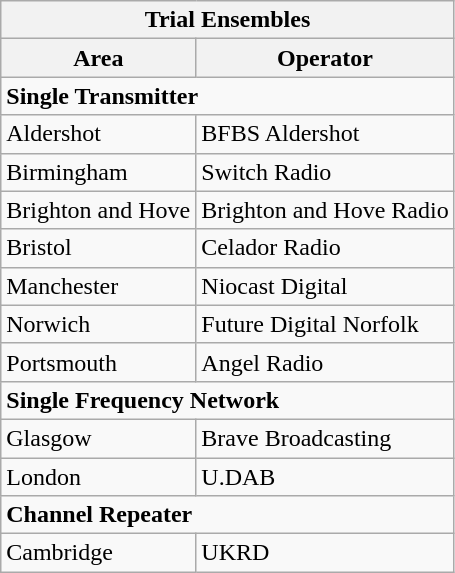<table class="wikitable">
<tr>
<th colspan="2">Trial Ensembles</th>
</tr>
<tr>
<th>Area</th>
<th>Operator</th>
</tr>
<tr>
<td colspan="2"><strong>Single Transmitter</strong></td>
</tr>
<tr>
<td>Aldershot</td>
<td>BFBS Aldershot</td>
</tr>
<tr>
<td>Birmingham</td>
<td>Switch Radio</td>
</tr>
<tr>
<td>Brighton and Hove</td>
<td>Brighton and Hove Radio</td>
</tr>
<tr>
<td>Bristol</td>
<td>Celador Radio</td>
</tr>
<tr>
<td>Manchester</td>
<td>Niocast Digital</td>
</tr>
<tr>
<td>Norwich</td>
<td>Future Digital Norfolk</td>
</tr>
<tr>
<td>Portsmouth</td>
<td>Angel Radio</td>
</tr>
<tr>
<td colspan="2"><strong>Single Frequency Network</strong></td>
</tr>
<tr>
<td>Glasgow</td>
<td>Brave Broadcasting</td>
</tr>
<tr>
<td>London</td>
<td>U.DAB</td>
</tr>
<tr>
<td colspan="2"><strong>Channel Repeater</strong></td>
</tr>
<tr>
<td>Cambridge</td>
<td>UKRD</td>
</tr>
</table>
